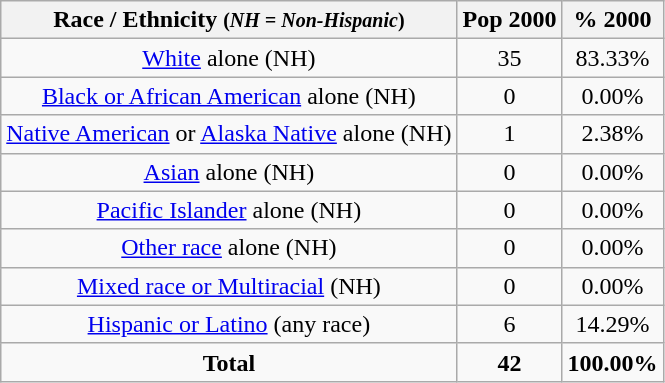<table class="wikitable" style="text-align:center;">
<tr>
<th>Race / Ethnicity <small>(<em>NH = Non-Hispanic</em>)</small></th>
<th>Pop 2000</th>
<th>% 2000</th>
</tr>
<tr>
<td><a href='#'>White</a> alone (NH)</td>
<td>35</td>
<td>83.33%</td>
</tr>
<tr>
<td><a href='#'>Black or African American</a> alone (NH)</td>
<td>0</td>
<td>0.00%</td>
</tr>
<tr>
<td><a href='#'>Native American</a> or <a href='#'>Alaska Native</a> alone (NH)</td>
<td>1</td>
<td>2.38%</td>
</tr>
<tr>
<td><a href='#'>Asian</a> alone (NH)</td>
<td>0</td>
<td>0.00%</td>
</tr>
<tr>
<td><a href='#'>Pacific Islander</a> alone (NH)</td>
<td>0</td>
<td>0.00%</td>
</tr>
<tr>
<td><a href='#'>Other race</a> alone (NH)</td>
<td>0</td>
<td>0.00%</td>
</tr>
<tr>
<td><a href='#'>Mixed race or Multiracial</a> (NH)</td>
<td>0</td>
<td>0.00%</td>
</tr>
<tr>
<td><a href='#'>Hispanic or Latino</a> (any race)</td>
<td>6</td>
<td>14.29%</td>
</tr>
<tr>
<td><strong>Total</strong></td>
<td><strong>42</strong></td>
<td><strong>100.00%</strong></td>
</tr>
</table>
